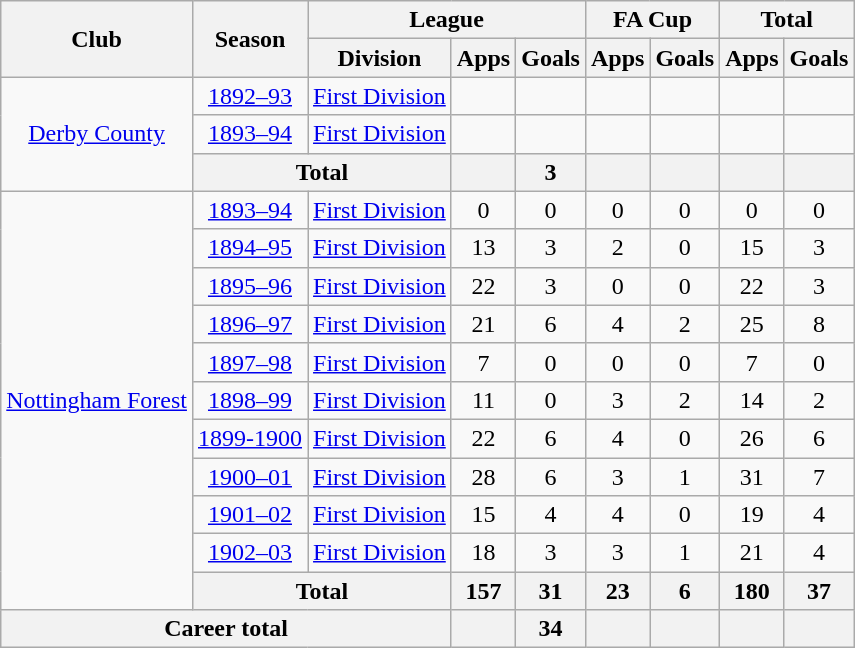<table class="wikitable" style="text-align: center;">
<tr>
<th rowspan="2">Club</th>
<th rowspan="2">Season</th>
<th colspan="3">League</th>
<th colspan="2">FA Cup</th>
<th colspan="2">Total</th>
</tr>
<tr>
<th>Division</th>
<th>Apps</th>
<th>Goals</th>
<th>Apps</th>
<th>Goals</th>
<th>Apps</th>
<th>Goals</th>
</tr>
<tr>
<td rowspan="3"><a href='#'>Derby County</a></td>
<td><a href='#'>1892–93</a></td>
<td><a href='#'>First Division</a></td>
<td></td>
<td></td>
<td></td>
<td></td>
<td></td>
<td></td>
</tr>
<tr>
<td><a href='#'>1893–94</a></td>
<td><a href='#'>First Division</a></td>
<td></td>
<td></td>
<td></td>
<td></td>
<td></td>
<td></td>
</tr>
<tr>
<th colspan="2">Total</th>
<th></th>
<th>3</th>
<th></th>
<th></th>
<th></th>
<th></th>
</tr>
<tr>
<td rowspan="11"><a href='#'>Nottingham Forest</a></td>
<td><a href='#'>1893–94</a></td>
<td><a href='#'>First Division</a></td>
<td>0</td>
<td>0</td>
<td>0</td>
<td>0</td>
<td>0</td>
<td>0</td>
</tr>
<tr>
<td><a href='#'>1894–95</a></td>
<td><a href='#'>First Division</a></td>
<td>13</td>
<td>3</td>
<td>2</td>
<td>0</td>
<td>15</td>
<td>3</td>
</tr>
<tr>
<td><a href='#'>1895–96</a></td>
<td><a href='#'>First Division</a></td>
<td>22</td>
<td>3</td>
<td>0</td>
<td>0</td>
<td>22</td>
<td>3</td>
</tr>
<tr>
<td><a href='#'>1896–97</a></td>
<td><a href='#'>First Division</a></td>
<td>21</td>
<td>6</td>
<td>4</td>
<td>2</td>
<td>25</td>
<td>8</td>
</tr>
<tr>
<td><a href='#'>1897–98</a></td>
<td><a href='#'>First Division</a></td>
<td>7</td>
<td>0</td>
<td>0</td>
<td>0</td>
<td>7</td>
<td>0</td>
</tr>
<tr>
<td><a href='#'>1898–99</a></td>
<td><a href='#'>First Division</a></td>
<td>11</td>
<td>0</td>
<td>3</td>
<td>2</td>
<td>14</td>
<td>2</td>
</tr>
<tr>
<td><a href='#'>1899-1900</a></td>
<td><a href='#'>First Division</a></td>
<td>22</td>
<td>6</td>
<td>4</td>
<td>0</td>
<td>26</td>
<td>6</td>
</tr>
<tr>
<td><a href='#'>1900–01</a></td>
<td><a href='#'>First Division</a></td>
<td>28</td>
<td>6</td>
<td>3</td>
<td>1</td>
<td>31</td>
<td>7</td>
</tr>
<tr>
<td><a href='#'>1901–02</a></td>
<td><a href='#'>First Division</a></td>
<td>15</td>
<td>4</td>
<td>4</td>
<td>0</td>
<td>19</td>
<td>4</td>
</tr>
<tr>
<td><a href='#'>1902–03</a></td>
<td><a href='#'>First Division</a></td>
<td>18</td>
<td>3</td>
<td>3</td>
<td>1</td>
<td>21</td>
<td>4</td>
</tr>
<tr>
<th colspan="2">Total</th>
<th>157</th>
<th>31</th>
<th>23</th>
<th>6</th>
<th>180</th>
<th>37</th>
</tr>
<tr>
<th colspan="3">Career total</th>
<th></th>
<th>34</th>
<th></th>
<th></th>
<th></th>
<th></th>
</tr>
</table>
